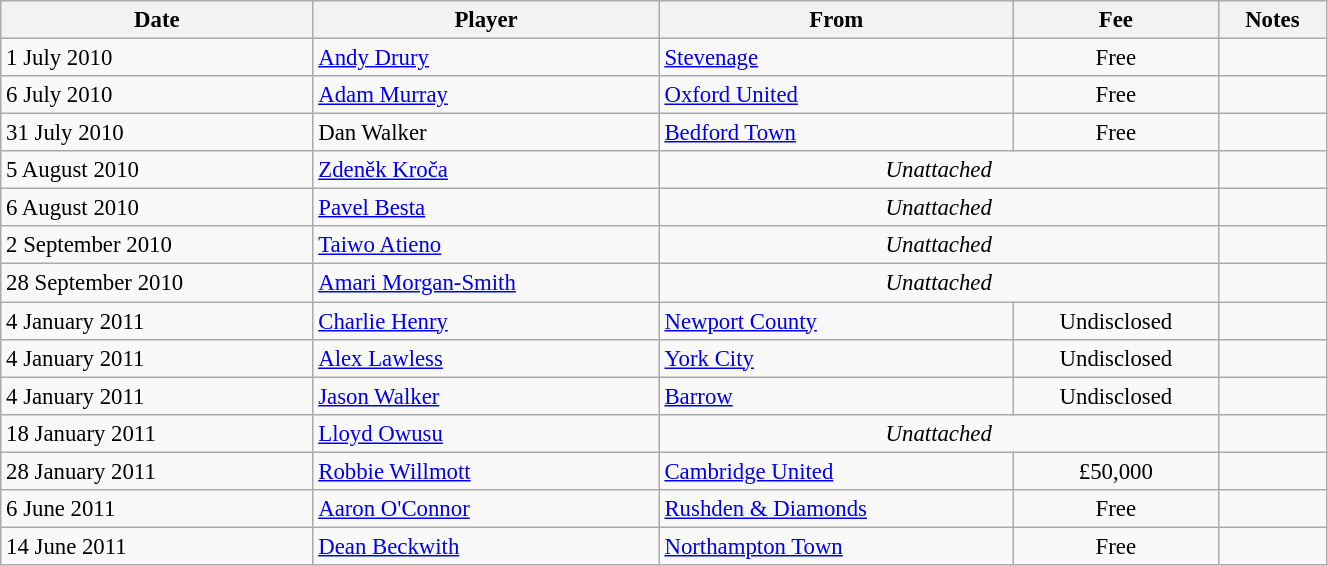<table class="wikitable" style="text-align:center; font-size:95%;width:70%; text-align:left">
<tr>
<th>Date</th>
<th>Player</th>
<th>From</th>
<th>Fee</th>
<th>Notes</th>
</tr>
<tr --->
<td>1 July 2010</td>
<td> <a href='#'>Andy Drury</a></td>
<td><a href='#'>Stevenage</a></td>
<td align="center">Free</td>
<td align="center"></td>
</tr>
<tr --->
<td>6 July 2010</td>
<td> <a href='#'>Adam Murray</a></td>
<td><a href='#'>Oxford United</a></td>
<td align="center">Free</td>
<td align="center"></td>
</tr>
<tr --->
<td>31 July 2010</td>
<td> Dan Walker</td>
<td><a href='#'>Bedford Town</a></td>
<td align="center">Free</td>
<td align="center"></td>
</tr>
<tr --->
<td>5 August 2010</td>
<td> <a href='#'>Zdeněk Kroča</a></td>
<td align="center" colspan=2><em>Unattached</em></td>
<td align="center"></td>
</tr>
<tr --->
<td>6 August 2010</td>
<td> <a href='#'>Pavel Besta</a></td>
<td align="center" colspan=2><em>Unattached</em></td>
<td align="center"></td>
</tr>
<tr --->
<td>2 September 2010</td>
<td> <a href='#'>Taiwo Atieno</a></td>
<td align="center" colspan=2><em>Unattached</em></td>
<td align="center"></td>
</tr>
<tr --->
<td>28 September 2010</td>
<td> <a href='#'>Amari Morgan-Smith</a></td>
<td align="center" colspan=2><em>Unattached</em></td>
<td align="center"></td>
</tr>
<tr --->
<td>4 January 2011</td>
<td> <a href='#'>Charlie Henry</a></td>
<td><a href='#'>Newport County</a></td>
<td align="center">Undisclosed</td>
<td align="center"></td>
</tr>
<tr --->
<td>4 January 2011</td>
<td> <a href='#'>Alex Lawless</a></td>
<td><a href='#'>York City</a></td>
<td align="center">Undisclosed</td>
<td align="center"></td>
</tr>
<tr --->
<td>4 January 2011</td>
<td> <a href='#'>Jason Walker</a></td>
<td><a href='#'>Barrow</a></td>
<td align="center">Undisclosed</td>
<td align="center"></td>
</tr>
<tr --->
<td>18 January 2011</td>
<td> <a href='#'>Lloyd Owusu</a></td>
<td align="center" colspan=2><em>Unattached</em></td>
<td align="center"></td>
</tr>
<tr --->
<td>28 January 2011</td>
<td> <a href='#'>Robbie Willmott</a></td>
<td><a href='#'>Cambridge United</a></td>
<td align="center">£50,000</td>
<td align="center"></td>
</tr>
<tr --->
<td>6 June 2011</td>
<td> <a href='#'>Aaron O'Connor</a></td>
<td><a href='#'>Rushden & Diamonds</a></td>
<td align="center">Free</td>
<td align="center"></td>
</tr>
<tr --->
<td>14 June 2011</td>
<td> <a href='#'>Dean Beckwith</a></td>
<td><a href='#'>Northampton Town</a></td>
<td align="center">Free</td>
<td align="center"></td>
</tr>
</table>
